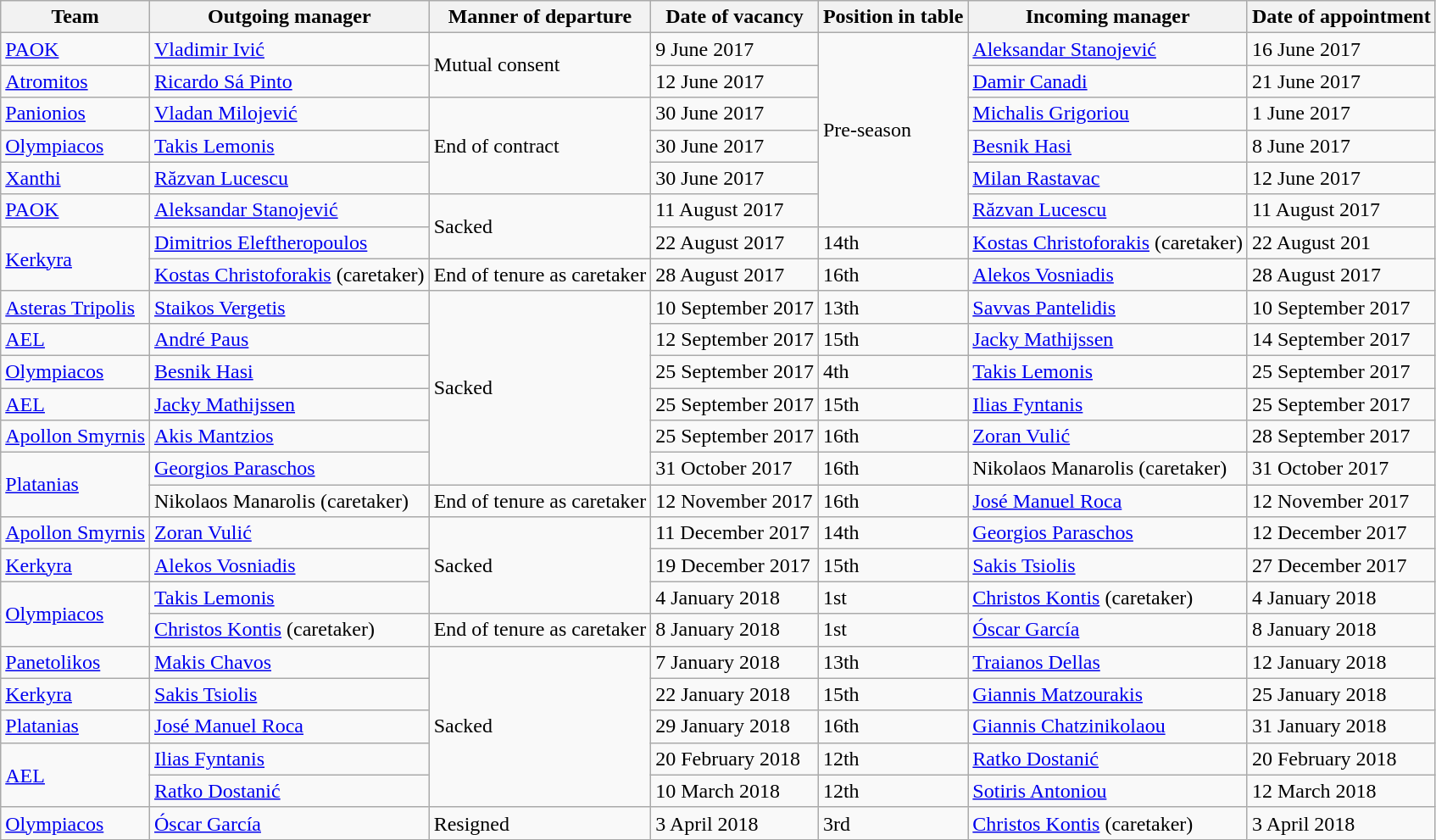<table class="wikitable sortable" style="text-align: left;" style="font-size: 85%">
<tr>
<th>Team</th>
<th>Outgoing manager</th>
<th>Manner of departure</th>
<th>Date of vacancy</th>
<th>Position in table</th>
<th>Incoming manager</th>
<th>Date of appointment</th>
</tr>
<tr>
<td><a href='#'>PAOK</a></td>
<td> <a href='#'>Vladimir Ivić</a></td>
<td rowspan="2">Mutual consent</td>
<td>9 June 2017</td>
<td rowspan="6">Pre-season</td>
<td> <a href='#'>Aleksandar Stanojević</a></td>
<td>16 June 2017 </td>
</tr>
<tr>
<td><a href='#'>Atromitos</a></td>
<td> <a href='#'>Ricardo Sá Pinto</a></td>
<td>12 June 2017</td>
<td> <a href='#'>Damir Canadi</a></td>
<td>21 June 2017</td>
</tr>
<tr>
<td><a href='#'>Panionios</a></td>
<td> <a href='#'>Vladan Milojević</a></td>
<td rowspan="3">End of contract</td>
<td>30 June 2017</td>
<td> <a href='#'>Michalis Grigoriou</a></td>
<td>1 June 2017</td>
</tr>
<tr>
<td><a href='#'>Olympiacos</a></td>
<td> <a href='#'>Takis Lemonis</a></td>
<td>30 June 2017</td>
<td> <a href='#'>Besnik Hasi</a></td>
<td>8 June 2017</td>
</tr>
<tr>
<td><a href='#'>Xanthi</a></td>
<td> <a href='#'>Răzvan Lucescu</a></td>
<td>30 June 2017</td>
<td> <a href='#'>Milan Rastavac</a></td>
<td>12 June 2017</td>
</tr>
<tr>
<td><a href='#'>PAOK</a></td>
<td> <a href='#'>Aleksandar Stanojević</a></td>
<td rowspan="2">Sacked</td>
<td>11 August 2017</td>
<td> <a href='#'>Răzvan Lucescu</a></td>
<td>11 August 2017</td>
</tr>
<tr>
<td rowspan="2"><a href='#'>Kerkyra</a></td>
<td> <a href='#'>Dimitrios Eleftheropoulos</a></td>
<td>22 August 2017</td>
<td>14th</td>
<td> <a href='#'>Kostas Christoforakis</a> (caretaker)</td>
<td>22 August 201</td>
</tr>
<tr>
<td> <a href='#'>Kostas Christoforakis</a> (caretaker)</td>
<td>End of tenure as caretaker</td>
<td>28 August 2017</td>
<td>16th</td>
<td> <a href='#'>Alekos Vosniadis</a></td>
<td>28 August 2017</td>
</tr>
<tr>
<td><a href='#'>Asteras Tripolis</a></td>
<td> <a href='#'>Staikos Vergetis</a></td>
<td rowspan="6">Sacked</td>
<td>10 September 2017</td>
<td>13th</td>
<td> <a href='#'>Savvas Pantelidis</a></td>
<td>10 September 2017</td>
</tr>
<tr>
<td><a href='#'>AEL</a></td>
<td> <a href='#'>André Paus</a></td>
<td>12 September 2017</td>
<td>15th</td>
<td> <a href='#'>Jacky Mathijssen</a></td>
<td>14 September 2017</td>
</tr>
<tr>
<td><a href='#'>Olympiacos</a></td>
<td> <a href='#'>Besnik Hasi</a></td>
<td>25 September 2017</td>
<td>4th</td>
<td> <a href='#'>Takis Lemonis</a></td>
<td>25 September 2017</td>
</tr>
<tr>
<td><a href='#'>AEL</a></td>
<td> <a href='#'>Jacky Mathijssen</a></td>
<td>25 September 2017</td>
<td>15th</td>
<td> <a href='#'>Ilias Fyntanis</a></td>
<td>25 September 2017</td>
</tr>
<tr>
<td><a href='#'>Apollon Smyrnis</a></td>
<td> <a href='#'>Akis Mantzios</a></td>
<td>25 September 2017</td>
<td>16th</td>
<td> <a href='#'>Zoran Vulić</a></td>
<td>28 September 2017</td>
</tr>
<tr>
<td rowspan="2"><a href='#'>Platanias</a></td>
<td> <a href='#'>Georgios Paraschos</a></td>
<td>31 October 2017</td>
<td>16th</td>
<td> Nikolaos Manarolis (caretaker)</td>
<td>31 October 2017</td>
</tr>
<tr>
<td> Nikolaos Manarolis (caretaker)</td>
<td>End of tenure as caretaker</td>
<td>12 November 2017</td>
<td>16th</td>
<td> <a href='#'>José Manuel Roca</a></td>
<td>12 November 2017</td>
</tr>
<tr>
<td><a href='#'>Apollon Smyrnis</a></td>
<td> <a href='#'>Zoran Vulić</a></td>
<td rowspan="3">Sacked</td>
<td>11 December 2017</td>
<td>14th</td>
<td> <a href='#'>Georgios Paraschos</a></td>
<td>12 December 2017</td>
</tr>
<tr>
<td><a href='#'>Kerkyra</a></td>
<td> <a href='#'>Alekos Vosniadis</a></td>
<td>19 December 2017</td>
<td>15th</td>
<td> <a href='#'>Sakis Tsiolis</a></td>
<td>27 December 2017</td>
</tr>
<tr>
<td rowspan="2"><a href='#'>Olympiacos</a></td>
<td> <a href='#'>Takis Lemonis</a></td>
<td>4 January 2018</td>
<td>1st</td>
<td> <a href='#'>Christos Kontis</a> (caretaker)</td>
<td>4 January 2018</td>
</tr>
<tr>
<td> <a href='#'>Christos Kontis</a> (caretaker)</td>
<td>End of tenure as caretaker</td>
<td>8 January 2018</td>
<td>1st</td>
<td> <a href='#'>Óscar García</a></td>
<td>8 January 2018</td>
</tr>
<tr>
<td><a href='#'>Panetolikos</a></td>
<td> <a href='#'>Makis Chavos</a></td>
<td rowspan="5">Sacked</td>
<td>7 January 2018</td>
<td>13th</td>
<td> <a href='#'>Traianos Dellas</a></td>
<td>12 January 2018</td>
</tr>
<tr>
<td><a href='#'>Kerkyra</a></td>
<td> <a href='#'>Sakis Tsiolis</a></td>
<td>22 January 2018</td>
<td>15th</td>
<td> <a href='#'>Giannis Matzourakis</a></td>
<td>25 January 2018</td>
</tr>
<tr>
<td><a href='#'>Platanias</a></td>
<td> <a href='#'>José Manuel Roca</a></td>
<td>29 January 2018</td>
<td>16th</td>
<td> <a href='#'>Giannis Chatzinikolaou</a></td>
<td>31 January 2018</td>
</tr>
<tr>
<td rowspan="2"><a href='#'>AEL</a></td>
<td> <a href='#'>Ilias Fyntanis</a></td>
<td>20 February 2018</td>
<td>12th</td>
<td> <a href='#'>Ratko Dostanić</a></td>
<td>20 February 2018</td>
</tr>
<tr>
<td> <a href='#'>Ratko Dostanić</a></td>
<td>10 March 2018</td>
<td>12th</td>
<td> <a href='#'>Sotiris Antoniou</a></td>
<td>12 March 2018</td>
</tr>
<tr>
<td><a href='#'>Olympiacos</a></td>
<td> <a href='#'>Óscar García</a></td>
<td>Resigned</td>
<td>3 April 2018</td>
<td>3rd</td>
<td> <a href='#'>Christos Kontis</a> (caretaker)</td>
<td>3 April 2018</td>
</tr>
</table>
